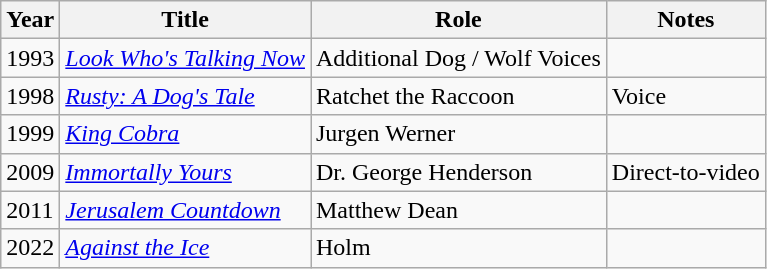<table class="wikitable sortable">
<tr>
<th>Year</th>
<th>Title</th>
<th>Role</th>
<th>Notes</th>
</tr>
<tr>
<td>1993</td>
<td><em><a href='#'>Look Who's Talking Now</a></em></td>
<td>Additional Dog / Wolf Voices</td>
<td></td>
</tr>
<tr>
<td>1998</td>
<td><em><a href='#'>Rusty: A Dog's Tale</a></em></td>
<td>Ratchet the Raccoon</td>
<td>Voice</td>
</tr>
<tr>
<td>1999</td>
<td><em><a href='#'>King Cobra</a></em></td>
<td>Jurgen Werner</td>
<td></td>
</tr>
<tr>
<td>2009</td>
<td><em><a href='#'>Immortally Yours</a></em></td>
<td>Dr. George Henderson</td>
<td>Direct-to-video</td>
</tr>
<tr>
<td>2011</td>
<td><em><a href='#'>Jerusalem Countdown</a></em></td>
<td>Matthew Dean</td>
<td></td>
</tr>
<tr>
<td>2022</td>
<td><em><a href='#'>Against the Ice</a></em></td>
<td>Holm</td>
<td></td>
</tr>
</table>
